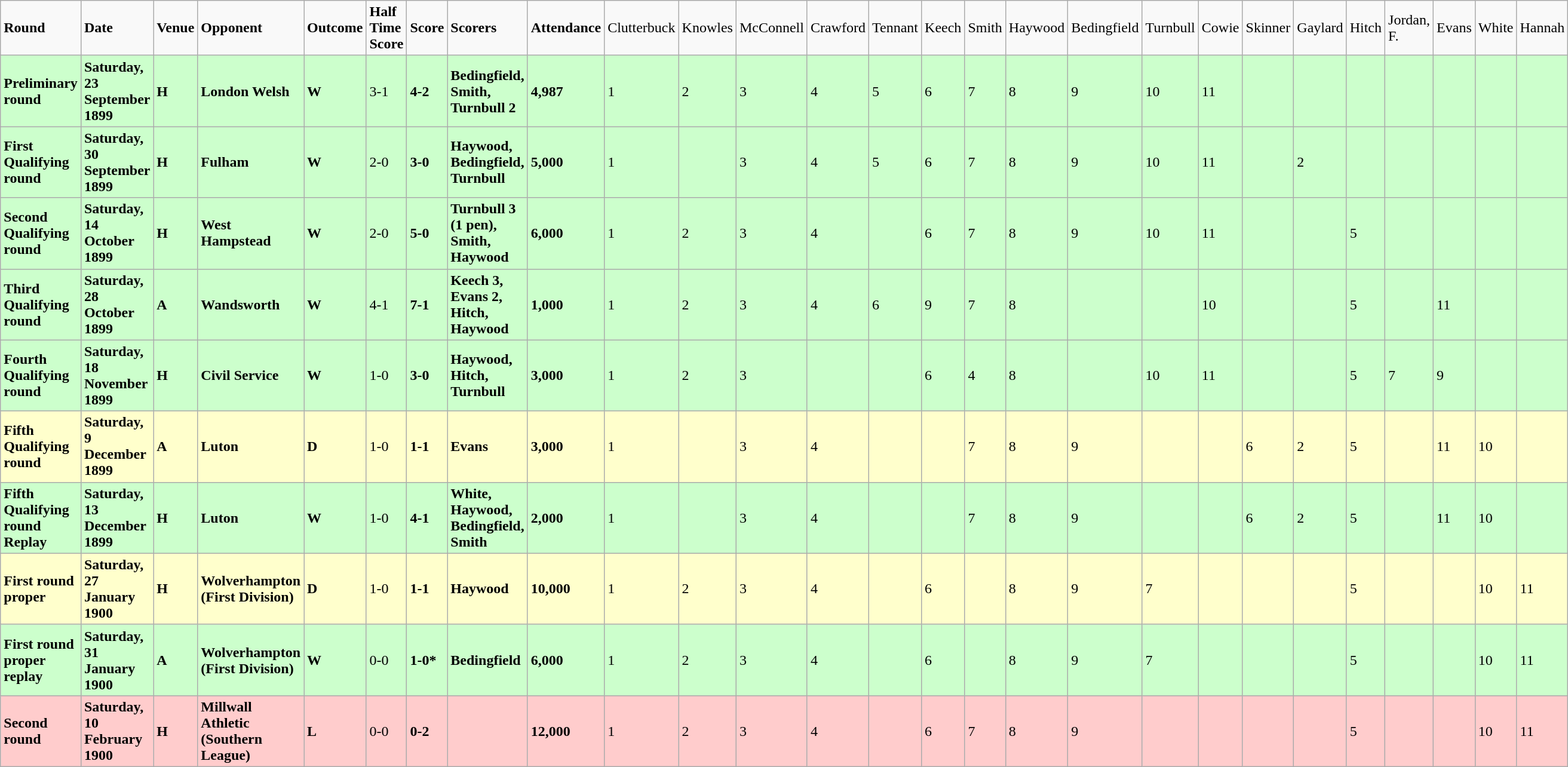<table class="wikitable">
<tr>
<td><strong>Round</strong></td>
<td><strong>Date</strong></td>
<td><strong>Venue</strong></td>
<td><strong>Opponent</strong></td>
<td><strong>Outcome</strong></td>
<td><strong>Half Time Score</strong></td>
<td><strong>Score</strong></td>
<td><strong>Scorers</strong></td>
<td><strong>Attendance</strong></td>
<td>Clutterbuck</td>
<td>Knowles</td>
<td>McConnell</td>
<td>Crawford</td>
<td>Tennant</td>
<td>Keech</td>
<td>Smith</td>
<td>Haywood</td>
<td>Bedingfield</td>
<td>Turnbull</td>
<td>Cowie</td>
<td>Skinner</td>
<td>Gaylard</td>
<td>Hitch</td>
<td>Jordan, F.</td>
<td>Evans</td>
<td>White</td>
<td>Hannah</td>
</tr>
<tr bgcolor="#CCFFCC">
<td><strong>Preliminary round</strong></td>
<td><strong>Saturday, 23 September 1899</strong></td>
<td><strong>H</strong></td>
<td><strong>London Welsh</strong></td>
<td><strong>W</strong></td>
<td>3-1</td>
<td><strong>4-2</strong></td>
<td><strong>Bedingfield, Smith, Turnbull 2</strong></td>
<td><strong>4,987</strong></td>
<td>1</td>
<td>2</td>
<td>3</td>
<td>4</td>
<td>5</td>
<td>6</td>
<td>7</td>
<td>8</td>
<td>9</td>
<td>10</td>
<td>11</td>
<td></td>
<td></td>
<td></td>
<td></td>
<td></td>
<td></td>
<td></td>
</tr>
<tr bgcolor="#CCFFCC">
<td><strong>First Qualifying round</strong></td>
<td><strong>Saturday, 30 September 1899</strong></td>
<td><strong>H</strong></td>
<td><strong>Fulham</strong></td>
<td><strong>W</strong></td>
<td>2-0</td>
<td><strong>3-0</strong></td>
<td><strong>Haywood, Bedingfield, Turnbull</strong></td>
<td><strong>5,000</strong></td>
<td>1</td>
<td></td>
<td>3</td>
<td>4</td>
<td>5</td>
<td>6</td>
<td>7</td>
<td>8</td>
<td>9</td>
<td>10</td>
<td>11</td>
<td></td>
<td>2</td>
<td></td>
<td></td>
<td></td>
<td></td>
<td></td>
</tr>
<tr bgcolor="#CCFFCC">
<td><strong>Second Qualifying round</strong></td>
<td><strong>Saturday, 14 October 1899</strong></td>
<td><strong>H</strong></td>
<td><strong>West Hampstead</strong></td>
<td><strong>W</strong></td>
<td>2-0</td>
<td><strong>5-0</strong></td>
<td><strong>Turnbull 3 (1 pen), Smith, Haywood</strong></td>
<td><strong>6,000</strong></td>
<td>1</td>
<td>2</td>
<td>3</td>
<td>4</td>
<td></td>
<td>6</td>
<td>7</td>
<td>8</td>
<td>9</td>
<td>10</td>
<td>11</td>
<td></td>
<td></td>
<td>5</td>
<td></td>
<td></td>
<td></td>
<td></td>
</tr>
<tr bgcolor="#CCFFCC">
<td><strong>Third Qualifying round</strong></td>
<td><strong>Saturday, 28 October 1899</strong></td>
<td><strong>A</strong></td>
<td><strong>Wandsworth</strong></td>
<td><strong>W</strong></td>
<td>4-1</td>
<td><strong>7-1</strong></td>
<td><strong>Keech 3, Evans 2, Hitch, Haywood</strong></td>
<td><strong>1,000</strong></td>
<td>1</td>
<td>2</td>
<td>3</td>
<td>4</td>
<td>6</td>
<td>9</td>
<td>7</td>
<td>8</td>
<td></td>
<td></td>
<td>10</td>
<td></td>
<td></td>
<td>5</td>
<td></td>
<td>11</td>
<td></td>
<td></td>
</tr>
<tr bgcolor="#CCFFCC">
<td><strong>Fourth Qualifying round</strong></td>
<td><strong>Saturday, 18 November 1899</strong></td>
<td><strong>H</strong></td>
<td><strong>Civil Service</strong></td>
<td><strong>W</strong></td>
<td>1-0</td>
<td><strong>3-0</strong></td>
<td><strong>Haywood, Hitch, Turnbull</strong></td>
<td><strong>3,000</strong></td>
<td>1</td>
<td>2</td>
<td>3</td>
<td></td>
<td></td>
<td>6</td>
<td>4</td>
<td>8</td>
<td></td>
<td>10</td>
<td>11</td>
<td></td>
<td></td>
<td>5</td>
<td>7</td>
<td>9</td>
<td></td>
<td></td>
</tr>
<tr bgcolor="#FFFFCC">
<td><strong>Fifth Qualifying round</strong></td>
<td><strong>Saturday, 9 December 1899</strong></td>
<td><strong>A</strong></td>
<td><strong>Luton</strong></td>
<td><strong>D</strong></td>
<td>1-0</td>
<td><strong>1-1</strong></td>
<td><strong>Evans</strong></td>
<td><strong>3,000</strong></td>
<td>1</td>
<td></td>
<td>3</td>
<td>4</td>
<td></td>
<td></td>
<td>7</td>
<td>8</td>
<td>9</td>
<td></td>
<td></td>
<td>6</td>
<td>2</td>
<td>5</td>
<td></td>
<td>11</td>
<td>10</td>
<td></td>
</tr>
<tr bgcolor="#CCFFCC">
<td><strong>Fifth Qualifying round Replay</strong></td>
<td><strong>Saturday, 13 December 1899</strong></td>
<td><strong>H</strong></td>
<td><strong>Luton</strong></td>
<td><strong>W</strong></td>
<td>1-0</td>
<td><strong>4-1</strong></td>
<td><strong>White, Haywood, Bedingfield, Smith</strong></td>
<td><strong>2,000</strong></td>
<td>1</td>
<td></td>
<td>3</td>
<td>4</td>
<td></td>
<td></td>
<td>7</td>
<td>8</td>
<td>9</td>
<td></td>
<td></td>
<td>6</td>
<td>2</td>
<td>5</td>
<td></td>
<td>11</td>
<td>10</td>
<td></td>
</tr>
<tr bgcolor="#FFFFCC">
<td><strong>First round proper</strong></td>
<td><strong>Saturday, 27 January 1900</strong></td>
<td><strong>H</strong></td>
<td><strong>Wolverhampton (First Division)</strong></td>
<td><strong>D</strong></td>
<td>1-0</td>
<td><strong>1-1</strong></td>
<td><strong>Haywood</strong></td>
<td><strong>10,000</strong></td>
<td>1</td>
<td>2</td>
<td>3</td>
<td>4</td>
<td></td>
<td>6</td>
<td></td>
<td>8</td>
<td>9</td>
<td>7</td>
<td></td>
<td></td>
<td></td>
<td>5</td>
<td></td>
<td></td>
<td>10</td>
<td>11</td>
</tr>
<tr bgcolor="#CCFFCC">
<td><strong>First round proper replay</strong></td>
<td><strong>Saturday, 31 January 1900</strong></td>
<td><strong>A</strong></td>
<td><strong>Wolverhampton (First Division)</strong></td>
<td><strong>W</strong></td>
<td>0-0</td>
<td><strong>1-0*</strong></td>
<td><strong>Bedingfield</strong></td>
<td><strong>6,000</strong></td>
<td>1</td>
<td>2</td>
<td>3</td>
<td>4</td>
<td></td>
<td>6</td>
<td></td>
<td>8</td>
<td>9</td>
<td>7</td>
<td></td>
<td></td>
<td></td>
<td>5</td>
<td></td>
<td></td>
<td>10</td>
<td>11</td>
</tr>
<tr bgcolor="#FFCCCC">
<td><strong>Second round</strong></td>
<td><strong>Saturday, 10 February 1900</strong></td>
<td><strong>H</strong></td>
<td><strong>Millwall Athletic (Southern League)</strong></td>
<td><strong>L</strong></td>
<td>0-0</td>
<td><strong>0-2</strong></td>
<td></td>
<td><strong>12,000</strong></td>
<td>1</td>
<td>2</td>
<td>3</td>
<td>4</td>
<td></td>
<td>6</td>
<td>7</td>
<td>8</td>
<td>9</td>
<td></td>
<td></td>
<td></td>
<td></td>
<td>5</td>
<td></td>
<td></td>
<td>10</td>
<td>11</td>
</tr>
</table>
